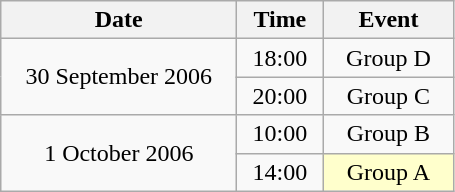<table class = "wikitable" style="text-align:center;">
<tr>
<th width=150>Date</th>
<th width=50>Time</th>
<th width=80>Event</th>
</tr>
<tr>
<td rowspan=2>30 September 2006</td>
<td>18:00</td>
<td>Group D</td>
</tr>
<tr>
<td>20:00</td>
<td>Group C</td>
</tr>
<tr>
<td rowspan=2>1 October 2006</td>
<td>10:00</td>
<td>Group B</td>
</tr>
<tr>
<td>14:00</td>
<td bgcolor=ffffcc>Group A</td>
</tr>
</table>
